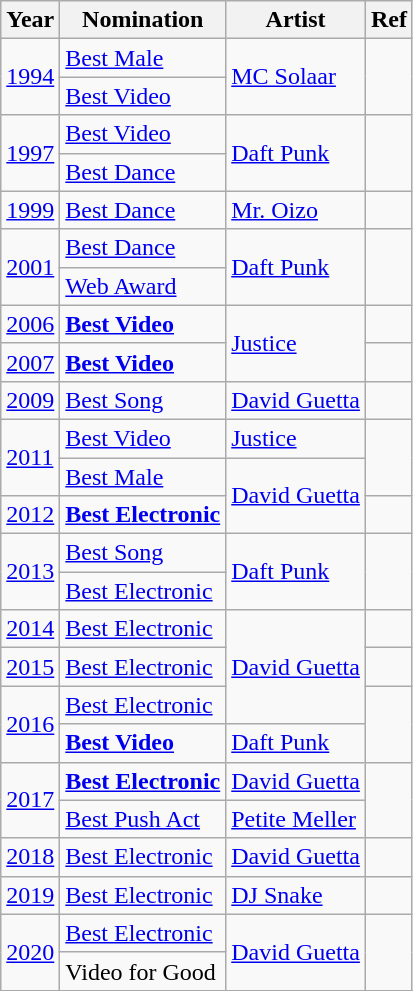<table class="wikitable">
<tr>
<th>Year</th>
<th>Nomination</th>
<th>Artist</th>
<th>Ref</th>
</tr>
<tr>
<td rowspan=2><a href='#'>1994</a></td>
<td><a href='#'>Best Male</a></td>
<td rowspan=2><a href='#'>MC Solaar</a></td>
<td rowspan=2></td>
</tr>
<tr>
<td><a href='#'>Best Video</a></td>
</tr>
<tr>
<td rowspan=2><a href='#'>1997</a></td>
<td><a href='#'>Best Video</a></td>
<td rowspan=2><a href='#'>Daft Punk</a></td>
<td rowspan=2></td>
</tr>
<tr>
<td><a href='#'>Best Dance</a></td>
</tr>
<tr>
<td><a href='#'>1999</a></td>
<td><a href='#'>Best Dance</a></td>
<td><a href='#'>Mr. Oizo</a></td>
<td rowspan=1></td>
</tr>
<tr>
<td rowspan=2><a href='#'>2001</a></td>
<td><a href='#'>Best Dance</a></td>
<td rowspan=2><a href='#'>Daft Punk</a></td>
<td rowspan=2></td>
</tr>
<tr>
<td><a href='#'>Web Award</a></td>
</tr>
<tr>
<td><a href='#'>2006</a></td>
<td><strong><a href='#'>Best Video</a></strong></td>
<td rowspan=2><a href='#'>Justice</a></td>
<td rowspan=1></td>
</tr>
<tr>
<td><a href='#'>2007</a></td>
<td><strong><a href='#'>Best Video</a></strong></td>
<td rowspan=1></td>
</tr>
<tr>
<td><a href='#'>2009</a></td>
<td><a href='#'>Best Song</a></td>
<td><a href='#'>David Guetta</a></td>
<td rowspan=1></td>
</tr>
<tr>
<td rowspan=2><a href='#'>2011</a></td>
<td><a href='#'>Best Video</a></td>
<td><a href='#'>Justice</a></td>
<td rowspan=2></td>
</tr>
<tr>
<td><a href='#'>Best Male</a></td>
<td rowspan=2><a href='#'>David Guetta</a></td>
</tr>
<tr>
<td><a href='#'>2012</a></td>
<td><strong><a href='#'>Best Electronic</a></strong></td>
<td rowspan=1></td>
</tr>
<tr>
<td rowspan=2><a href='#'>2013</a></td>
<td><a href='#'>Best Song</a></td>
<td rowspan=2><a href='#'>Daft Punk</a></td>
<td rowspan=2></td>
</tr>
<tr>
<td><a href='#'>Best Electronic</a></td>
</tr>
<tr>
<td><a href='#'>2014</a></td>
<td><a href='#'>Best Electronic</a></td>
<td rowspan=3><a href='#'>David Guetta</a></td>
<td rowspan=1></td>
</tr>
<tr>
<td><a href='#'>2015</a></td>
<td><a href='#'>Best Electronic</a></td>
<td rowspan=1></td>
</tr>
<tr>
<td rowspan=2><a href='#'>2016</a></td>
<td><a href='#'>Best Electronic</a></td>
<td rowspan=2></td>
</tr>
<tr>
<td><strong><a href='#'>Best Video</a></strong></td>
<td><a href='#'>Daft Punk</a></td>
</tr>
<tr>
<td rowspan=2><a href='#'>2017</a></td>
<td><strong><a href='#'>Best Electronic</a></strong></td>
<td><a href='#'>David Guetta</a></td>
<td rowspan=2></td>
</tr>
<tr>
<td><a href='#'>Best Push Act</a></td>
<td><a href='#'>Petite Meller</a></td>
</tr>
<tr>
<td><a href='#'>2018</a></td>
<td><a href='#'>Best Electronic</a></td>
<td><a href='#'>David Guetta</a></td>
<td rowspan=1></td>
</tr>
<tr>
<td><a href='#'>2019</a></td>
<td><a href='#'>Best Electronic</a></td>
<td><a href='#'>DJ Snake</a></td>
<td rowspan=1></td>
</tr>
<tr>
<td rowspan=2><a href='#'>2020</a></td>
<td><a href='#'>Best Electronic</a></td>
<td rowspan=2><a href='#'>David Guetta</a></td>
<td rowspan=2></td>
</tr>
<tr>
<td>Video for Good</td>
</tr>
<tr>
</tr>
</table>
